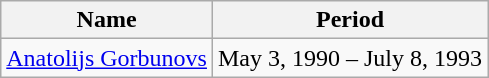<table class="wikitable">
<tr>
<th>Name</th>
<th>Period</th>
</tr>
<tr>
<td><a href='#'>Anatolijs Gorbunovs</a></td>
<td>May 3, 1990 – July 8, 1993</td>
</tr>
</table>
